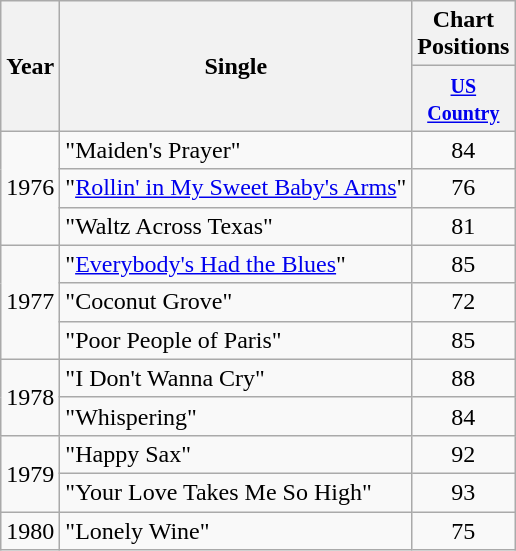<table class="wikitable">
<tr>
<th rowspan="2">Year</th>
<th rowspan="2">Single</th>
<th colspan="1">Chart Positions</th>
</tr>
<tr>
<th width="50"><small><a href='#'>US Country</a></small></th>
</tr>
<tr>
<td rowspan=3>1976</td>
<td>"Maiden's Prayer"</td>
<td align=center>84</td>
</tr>
<tr>
<td>"<a href='#'>Rollin' in My Sweet Baby's Arms</a>"</td>
<td align=center>76</td>
</tr>
<tr>
<td>"Waltz Across Texas"</td>
<td align=center>81</td>
</tr>
<tr>
<td rowspan=3>1977</td>
<td>"<a href='#'>Everybody's Had the Blues</a>"</td>
<td align=center>85</td>
</tr>
<tr>
<td>"Coconut Grove"</td>
<td align=center>72</td>
</tr>
<tr>
<td>"Poor People of Paris"</td>
<td align=center>85</td>
</tr>
<tr>
<td rowspan=2>1978</td>
<td>"I Don't Wanna Cry"</td>
<td align=center>88</td>
</tr>
<tr>
<td>"Whispering"</td>
<td align=center>84</td>
</tr>
<tr>
<td rowspan=2>1979</td>
<td>"Happy Sax"</td>
<td align=center>92</td>
</tr>
<tr>
<td>"Your Love Takes Me So High"</td>
<td align=center>93</td>
</tr>
<tr>
<td>1980</td>
<td>"Lonely Wine"</td>
<td align=center>75</td>
</tr>
</table>
